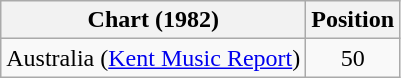<table class="wikitable">
<tr>
<th>Chart (1982)</th>
<th>Position</th>
</tr>
<tr>
<td>Australia (<a href='#'>Kent Music Report</a>)</td>
<td align="center">50</td>
</tr>
</table>
